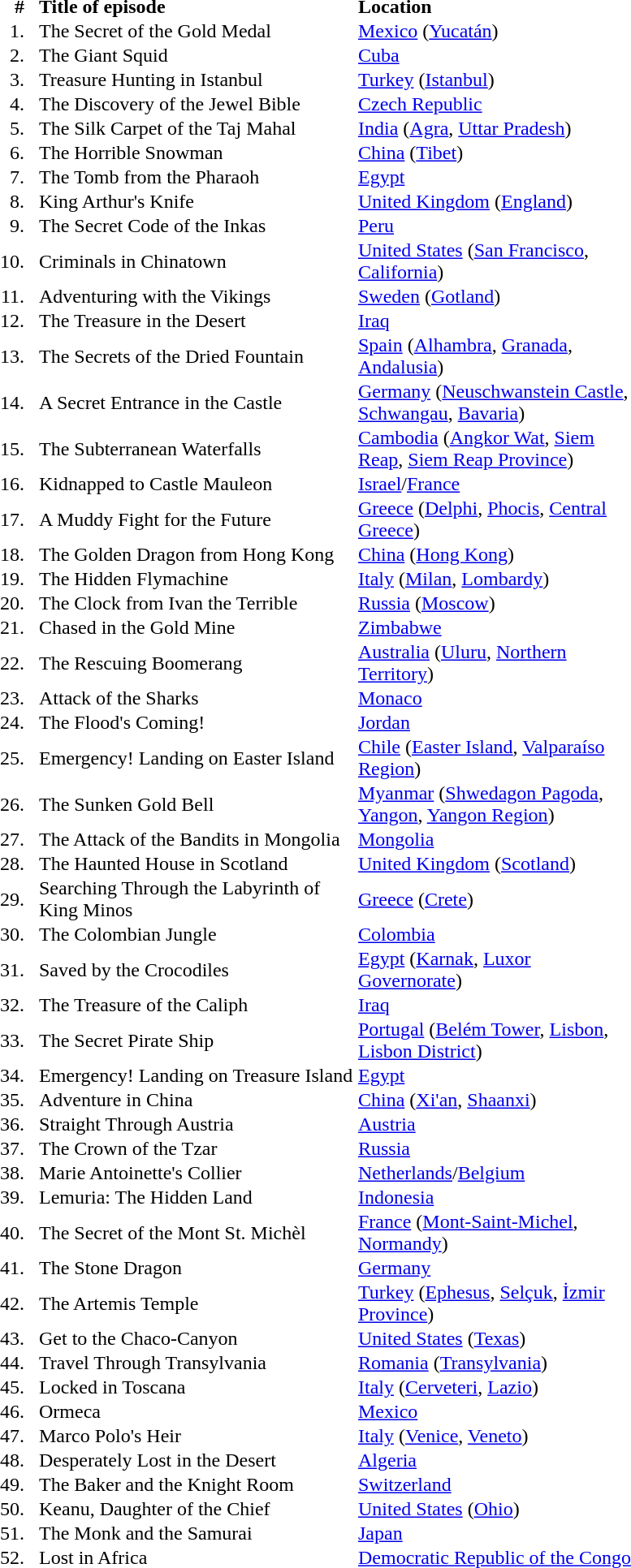<table border="0" cellpadding="0">
<tr>
<td width="8"></td>
<td width="15" align="right"><strong>#</strong></td>
<td width="8"></td>
<td width="260"><strong>Title of episode</strong></td>
<td width="225"><strong>Location</strong></td>
</tr>
<tr>
<td></td>
<td align="right">1.</td>
<td></td>
<td>The Secret of the Gold Medal</td>
<td><a href='#'>Mexico</a> (<a href='#'>Yucatán</a>)</td>
</tr>
<tr>
<td></td>
<td align="right">2.</td>
<td></td>
<td>The Giant Squid</td>
<td><a href='#'>Cuba</a></td>
</tr>
<tr>
<td></td>
<td align="right">3.</td>
<td></td>
<td>Treasure Hunting in Istanbul</td>
<td><a href='#'>Turkey</a> (<a href='#'>Istanbul</a>)</td>
</tr>
<tr>
<td></td>
<td align="right">4.</td>
<td></td>
<td>The Discovery of the Jewel Bible</td>
<td><a href='#'>Czech Republic</a></td>
</tr>
<tr>
<td></td>
<td align="right">5.</td>
<td></td>
<td>The Silk Carpet of the Taj Mahal</td>
<td><a href='#'>India</a> (<a href='#'>Agra</a>, <a href='#'>Uttar Pradesh</a>)</td>
</tr>
<tr>
<td></td>
<td align="right">6.</td>
<td></td>
<td>The Horrible Snowman</td>
<td><a href='#'>China</a> (<a href='#'>Tibet</a>)</td>
</tr>
<tr>
<td></td>
<td align="right">7.</td>
<td></td>
<td>The Tomb from the Pharaoh</td>
<td><a href='#'>Egypt</a></td>
</tr>
<tr>
<td></td>
<td align="right">8.</td>
<td></td>
<td>King Arthur's Knife</td>
<td><a href='#'>United Kingdom</a> (<a href='#'>England</a>)</td>
</tr>
<tr>
<td></td>
<td align="right">9.</td>
<td></td>
<td>The Secret Code of the Inkas</td>
<td><a href='#'>Peru</a></td>
</tr>
<tr>
<td></td>
<td align="right">10.</td>
<td></td>
<td>Criminals in Chinatown</td>
<td><a href='#'>United States</a> (<a href='#'>San Francisco</a>, <a href='#'>California</a>)</td>
</tr>
<tr>
<td></td>
<td align="right">11.</td>
<td></td>
<td>Adventuring with the Vikings</td>
<td><a href='#'>Sweden</a> (<a href='#'>Gotland</a>)</td>
</tr>
<tr>
<td></td>
<td align="right">12.</td>
<td></td>
<td>The Treasure in the Desert</td>
<td><a href='#'>Iraq</a></td>
</tr>
<tr>
<td></td>
<td align="right">13.</td>
<td></td>
<td>The Secrets of the Dried Fountain</td>
<td><a href='#'>Spain</a> (<a href='#'>Alhambra</a>, <a href='#'>Granada</a>, <a href='#'>Andalusia</a>)</td>
</tr>
<tr>
<td></td>
<td align="right">14.</td>
<td></td>
<td>A Secret Entrance in the Castle</td>
<td><a href='#'>Germany</a> (<a href='#'>Neuschwanstein Castle</a>, <a href='#'>Schwangau</a>, <a href='#'>Bavaria</a>)</td>
</tr>
<tr>
<td></td>
<td align="right">15.</td>
<td></td>
<td>The Subterranean Waterfalls</td>
<td><a href='#'>Cambodia</a> (<a href='#'>Angkor Wat</a>, <a href='#'>Siem Reap</a>, <a href='#'>Siem Reap Province</a>)</td>
</tr>
<tr>
<td></td>
<td align="right">16.</td>
<td></td>
<td>Kidnapped to Castle Mauleon</td>
<td><a href='#'>Israel</a>/<a href='#'>France</a></td>
</tr>
<tr>
<td></td>
<td align="right">17.</td>
<td></td>
<td>A Muddy Fight for the Future</td>
<td><a href='#'>Greece</a> (<a href='#'>Delphi</a>, <a href='#'>Phocis</a>, <a href='#'>Central Greece</a>)</td>
</tr>
<tr>
<td></td>
<td align="right">18.</td>
<td></td>
<td>The Golden Dragon from Hong Kong</td>
<td><a href='#'>China</a> (<a href='#'>Hong Kong</a>)</td>
</tr>
<tr>
<td></td>
<td align="right">19.</td>
<td></td>
<td>The Hidden Flymachine</td>
<td><a href='#'>Italy</a> (<a href='#'>Milan</a>, <a href='#'>Lombardy</a>)</td>
</tr>
<tr>
<td></td>
<td align="right">20.</td>
<td></td>
<td>The Clock from Ivan the Terrible</td>
<td><a href='#'>Russia</a> (<a href='#'>Moscow</a>)</td>
</tr>
<tr>
<td></td>
<td align="right">21.</td>
<td></td>
<td>Chased in the Gold Mine</td>
<td><a href='#'>Zimbabwe</a></td>
</tr>
<tr>
<td></td>
<td align="right">22.</td>
<td></td>
<td>The Rescuing Boomerang</td>
<td><a href='#'>Australia</a> (<a href='#'>Uluru</a>, <a href='#'>Northern Territory</a>)</td>
</tr>
<tr>
<td></td>
<td align="right">23.</td>
<td></td>
<td>Attack of the Sharks</td>
<td><a href='#'>Monaco</a></td>
</tr>
<tr>
<td></td>
<td align="right">24.</td>
<td></td>
<td>The Flood's Coming!</td>
<td><a href='#'>Jordan</a></td>
</tr>
<tr>
<td></td>
<td align="right">25.</td>
<td></td>
<td>Emergency! Landing on Easter Island</td>
<td><a href='#'>Chile</a> (<a href='#'>Easter Island</a>, <a href='#'>Valparaíso Region</a>)</td>
</tr>
<tr>
<td></td>
<td align="right">26.</td>
<td></td>
<td>The Sunken Gold Bell</td>
<td><a href='#'>Myanmar</a> (<a href='#'>Shwedagon Pagoda</a>, <a href='#'>Yangon</a>, <a href='#'>Yangon Region</a>)</td>
</tr>
<tr>
<td></td>
<td align="right">27.</td>
<td></td>
<td>The Attack of the Bandits in Mongolia</td>
<td><a href='#'>Mongolia</a></td>
</tr>
<tr>
<td></td>
<td align="right">28.</td>
<td></td>
<td>The Haunted House in Scotland</td>
<td><a href='#'>United Kingdom</a> (<a href='#'>Scotland</a>)</td>
</tr>
<tr>
<td></td>
<td align="right">29.</td>
<td></td>
<td>Searching Through the Labyrinth of King Minos</td>
<td><a href='#'>Greece</a> (<a href='#'>Crete</a>)</td>
</tr>
<tr>
<td></td>
<td align="right">30.</td>
<td></td>
<td>The Colombian Jungle</td>
<td><a href='#'>Colombia</a></td>
</tr>
<tr>
<td></td>
<td align="right">31.</td>
<td></td>
<td>Saved by the Crocodiles</td>
<td><a href='#'>Egypt</a> (<a href='#'>Karnak</a>, <a href='#'>Luxor Governorate</a>)</td>
</tr>
<tr>
<td></td>
<td align="right">32.</td>
<td></td>
<td>The Treasure of the Caliph</td>
<td><a href='#'>Iraq</a></td>
</tr>
<tr>
<td></td>
<td align="right">33.</td>
<td></td>
<td>The Secret Pirate Ship</td>
<td><a href='#'>Portugal</a> (<a href='#'>Belém Tower</a>, <a href='#'>Lisbon</a>, <a href='#'>Lisbon District</a>)</td>
</tr>
<tr>
<td></td>
<td align="right">34.</td>
<td></td>
<td>Emergency! Landing on Treasure Island</td>
<td><a href='#'>Egypt</a></td>
</tr>
<tr>
<td></td>
<td align="right">35.</td>
<td></td>
<td>Adventure in China</td>
<td><a href='#'>China</a> (<a href='#'>Xi'an</a>, <a href='#'>Shaanxi</a>)</td>
</tr>
<tr>
<td></td>
<td align="right">36.</td>
<td></td>
<td>Straight Through Austria</td>
<td><a href='#'>Austria</a></td>
</tr>
<tr>
<td></td>
<td align="right">37.</td>
<td></td>
<td>The Crown of the Tzar</td>
<td><a href='#'>Russia</a></td>
</tr>
<tr>
<td></td>
<td align="right">38.</td>
<td></td>
<td>Marie Antoinette's Collier</td>
<td><a href='#'>Netherlands</a>/<a href='#'>Belgium</a></td>
</tr>
<tr>
<td></td>
<td align="right">39.</td>
<td></td>
<td>Lemuria: The Hidden Land</td>
<td><a href='#'>Indonesia</a></td>
</tr>
<tr>
<td></td>
<td align="right">40.</td>
<td></td>
<td>The Secret of the Mont St. Michèl</td>
<td><a href='#'>France</a> (<a href='#'>Mont-Saint-Michel</a>, <a href='#'>Normandy</a>)</td>
</tr>
<tr>
<td></td>
<td align="right">41.</td>
<td></td>
<td>The Stone Dragon</td>
<td><a href='#'>Germany</a></td>
</tr>
<tr>
<td></td>
<td align="right">42.</td>
<td></td>
<td>The Artemis Temple</td>
<td><a href='#'>Turkey</a> (<a href='#'>Ephesus</a>, <a href='#'>Selçuk</a>, <a href='#'>İzmir Province</a>)</td>
</tr>
<tr>
<td></td>
<td align="right">43.</td>
<td></td>
<td>Get to the Chaco-Canyon</td>
<td><a href='#'>United States</a> (<a href='#'>Texas</a>)</td>
</tr>
<tr>
<td></td>
<td align="right">44.</td>
<td></td>
<td>Travel Through Transylvania</td>
<td><a href='#'>Romania</a> (<a href='#'>Transylvania</a>)</td>
</tr>
<tr>
<td></td>
<td align="right">45.</td>
<td></td>
<td>Locked in Toscana</td>
<td><a href='#'>Italy</a> (<a href='#'>Cerveteri</a>, <a href='#'>Lazio</a>)</td>
</tr>
<tr>
<td></td>
<td align="right">46.</td>
<td></td>
<td>Ormeca</td>
<td><a href='#'>Mexico</a></td>
</tr>
<tr>
<td></td>
<td align="right">47.</td>
<td></td>
<td>Marco Polo's Heir</td>
<td><a href='#'>Italy</a> (<a href='#'>Venice</a>, <a href='#'>Veneto</a>)</td>
</tr>
<tr>
<td></td>
<td align="right">48.</td>
<td></td>
<td>Desperately Lost in the Desert</td>
<td><a href='#'>Algeria</a></td>
</tr>
<tr>
<td></td>
<td align="right">49.</td>
<td></td>
<td>The Baker and the Knight Room</td>
<td><a href='#'>Switzerland</a></td>
</tr>
<tr>
<td></td>
<td align="right">50.</td>
<td></td>
<td>Keanu, Daughter of the Chief</td>
<td><a href='#'>United States</a> (<a href='#'>Ohio</a>)</td>
</tr>
<tr>
<td></td>
<td align="right">51.</td>
<td></td>
<td>The Monk and the Samurai</td>
<td><a href='#'>Japan</a></td>
</tr>
<tr>
<td></td>
<td align="right">52.</td>
<td></td>
<td>Lost in Africa</td>
<td><a href='#'>Democratic Republic of the Congo</a></td>
</tr>
</table>
